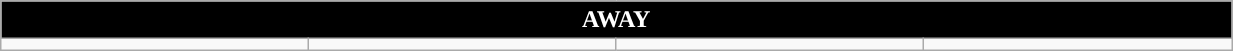<table class="wikitable collapsible collapsed" style="width:65%">
<tr>
<th colspan=16 ! style="color:#FFFFFF; background:#000000">AWAY</th>
</tr>
<tr>
<td></td>
<td></td>
<td></td>
<td></td>
</tr>
</table>
